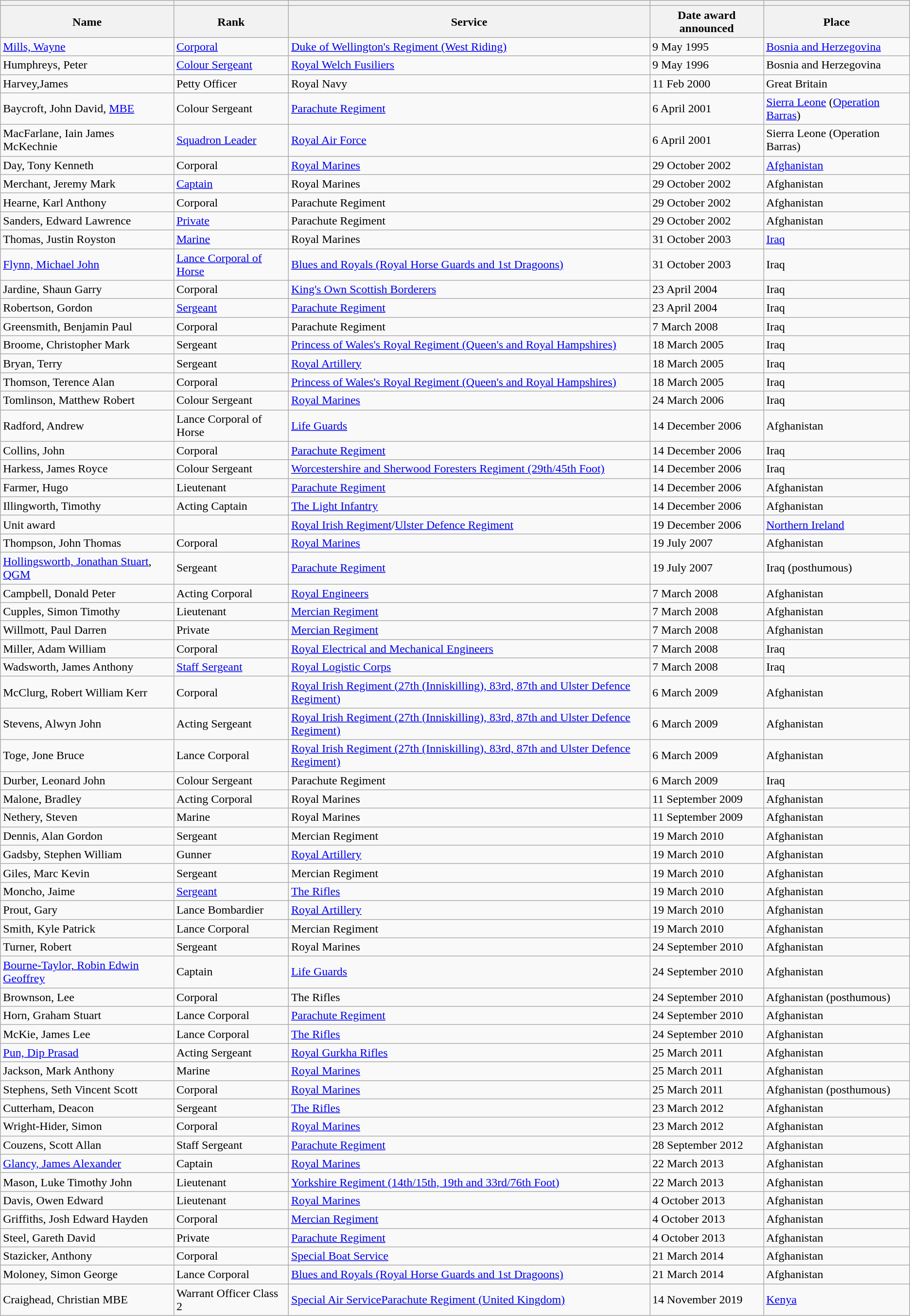<table class="wikitable sortable">
<tr>
<th></th>
<th></th>
<th></th>
<th></th>
<th></th>
</tr>
<tr>
<th>Name</th>
<th>Rank</th>
<th>Service</th>
<th>Date award announced</th>
<th>Place</th>
</tr>
<tr>
<td><a href='#'>Mills, Wayne</a></td>
<td><a href='#'>Corporal</a></td>
<td><a href='#'>Duke of Wellington's Regiment (West Riding)</a></td>
<td>9 May 1995</td>
<td><a href='#'>Bosnia and Herzegovina</a></td>
</tr>
<tr>
<td>Humphreys, Peter</td>
<td><a href='#'>Colour Sergeant</a></td>
<td><a href='#'>Royal Welch Fusiliers</a></td>
<td>9 May 1996</td>
<td>Bosnia and Herzegovina</td>
</tr>
<tr>
<td>Harvey,James</td>
<td>Petty Officer</td>
<td>Royal Navy</td>
<td>11 Feb 2000</td>
<td>Great Britain</td>
</tr>
<tr>
<td>Baycroft, John David, <a href='#'>MBE</a></td>
<td>Colour Sergeant</td>
<td><a href='#'>Parachute Regiment</a></td>
<td>6 April 2001</td>
<td><a href='#'>Sierra Leone</a> (<a href='#'>Operation Barras</a>)</td>
</tr>
<tr>
<td>MacFarlane, Iain James McKechnie</td>
<td><a href='#'>Squadron Leader</a></td>
<td><a href='#'>Royal Air Force</a></td>
<td>6 April 2001</td>
<td>Sierra Leone (Operation Barras)</td>
</tr>
<tr>
<td>Day, Tony Kenneth</td>
<td>Corporal</td>
<td><a href='#'>Royal Marines</a></td>
<td>29 October 2002</td>
<td><a href='#'>Afghanistan</a></td>
</tr>
<tr>
<td>Merchant, Jeremy Mark</td>
<td><a href='#'>Captain</a></td>
<td>Royal Marines</td>
<td>29 October 2002</td>
<td>Afghanistan</td>
</tr>
<tr>
<td>Hearne, Karl Anthony</td>
<td>Corporal</td>
<td>Parachute Regiment</td>
<td>29 October 2002</td>
<td>Afghanistan</td>
</tr>
<tr>
<td>Sanders, Edward Lawrence</td>
<td><a href='#'>Private</a></td>
<td>Parachute Regiment</td>
<td>29 October 2002</td>
<td>Afghanistan</td>
</tr>
<tr>
<td>Thomas, Justin Royston</td>
<td><a href='#'>Marine</a></td>
<td>Royal Marines</td>
<td>31 October 2003</td>
<td><a href='#'>Iraq</a></td>
</tr>
<tr>
<td><a href='#'>Flynn, Michael John</a></td>
<td><a href='#'>Lance Corporal of Horse</a></td>
<td><a href='#'>Blues and Royals (Royal Horse Guards and 1st Dragoons)</a></td>
<td>31 October 2003</td>
<td>Iraq</td>
</tr>
<tr>
<td>Jardine, Shaun Garry</td>
<td>Corporal</td>
<td><a href='#'>King's Own Scottish Borderers</a></td>
<td>23 April 2004</td>
<td>Iraq</td>
</tr>
<tr>
<td>Robertson, Gordon</td>
<td><a href='#'>Sergeant</a></td>
<td><a href='#'>Parachute Regiment</a></td>
<td>23 April 2004</td>
<td>Iraq</td>
</tr>
<tr>
<td>Greensmith, Benjamin Paul</td>
<td>Corporal</td>
<td>Parachute Regiment</td>
<td>7 March 2008</td>
<td>Iraq</td>
</tr>
<tr>
<td>Broome, Christopher Mark</td>
<td>Sergeant</td>
<td><a href='#'>Princess of Wales's Royal Regiment (Queen's and Royal Hampshires)</a></td>
<td>18 March 2005</td>
<td>Iraq</td>
</tr>
<tr>
<td>Bryan, Terry</td>
<td>Sergeant</td>
<td><a href='#'>Royal Artillery</a></td>
<td>18 March 2005</td>
<td>Iraq</td>
</tr>
<tr>
<td>Thomson, Terence Alan</td>
<td>Corporal</td>
<td><a href='#'>Princess of Wales's Royal Regiment (Queen's and Royal Hampshires)</a></td>
<td>18 March 2005</td>
<td>Iraq</td>
</tr>
<tr>
<td>Tomlinson, Matthew Robert</td>
<td>Colour Sergeant</td>
<td><a href='#'>Royal Marines</a></td>
<td>24 March 2006</td>
<td>Iraq</td>
</tr>
<tr>
<td>Radford, Andrew</td>
<td>Lance Corporal of Horse</td>
<td><a href='#'>Life Guards</a></td>
<td>14 December 2006</td>
<td>Afghanistan</td>
</tr>
<tr>
<td>Collins, John</td>
<td>Corporal</td>
<td><a href='#'>Parachute Regiment</a></td>
<td>14 December 2006</td>
<td>Iraq</td>
</tr>
<tr>
<td>Harkess, James Royce</td>
<td>Colour Sergeant</td>
<td><a href='#'>Worcestershire and Sherwood Foresters Regiment (29th/45th Foot)</a></td>
<td>14 December 2006</td>
<td>Iraq</td>
</tr>
<tr>
<td>Farmer, Hugo</td>
<td>Lieutenant</td>
<td><a href='#'>Parachute Regiment</a></td>
<td>14 December 2006</td>
<td>Afghanistan</td>
</tr>
<tr>
<td>Illingworth, Timothy</td>
<td>Acting Captain</td>
<td><a href='#'>The Light Infantry</a></td>
<td>14 December 2006</td>
<td>Afghanistan</td>
</tr>
<tr>
<td>Unit award</td>
<td></td>
<td><a href='#'>Royal Irish Regiment</a>/<a href='#'>Ulster Defence Regiment</a></td>
<td>19 December 2006</td>
<td><a href='#'>Northern Ireland</a></td>
</tr>
<tr>
<td>Thompson, John Thomas</td>
<td>Corporal</td>
<td><a href='#'>Royal Marines</a></td>
<td>19 July 2007</td>
<td>Afghanistan</td>
</tr>
<tr>
<td><a href='#'>Hollingsworth, Jonathan Stuart</a>, <a href='#'>QGM</a></td>
<td>Sergeant</td>
<td><a href='#'>Parachute Regiment</a></td>
<td>19 July 2007</td>
<td>Iraq (posthumous)</td>
</tr>
<tr>
<td>Campbell, Donald Peter</td>
<td>Acting Corporal</td>
<td><a href='#'>Royal Engineers</a></td>
<td>7 March 2008</td>
<td>Afghanistan</td>
</tr>
<tr>
<td>Cupples, Simon Timothy</td>
<td>Lieutenant</td>
<td><a href='#'>Mercian Regiment</a></td>
<td>7 March 2008</td>
<td>Afghanistan</td>
</tr>
<tr>
<td>Willmott, Paul Darren</td>
<td>Private</td>
<td><a href='#'>Mercian Regiment</a></td>
<td>7 March 2008</td>
<td>Afghanistan</td>
</tr>
<tr>
<td>Miller, Adam William</td>
<td>Corporal</td>
<td><a href='#'>Royal Electrical and Mechanical Engineers</a></td>
<td>7 March 2008</td>
<td>Iraq</td>
</tr>
<tr>
<td>Wadsworth, James Anthony</td>
<td><a href='#'>Staff Sergeant</a></td>
<td><a href='#'>Royal Logistic Corps</a></td>
<td>7 March 2008</td>
<td>Iraq</td>
</tr>
<tr>
<td>McClurg, Robert William Kerr</td>
<td>Corporal</td>
<td><a href='#'>Royal Irish Regiment (27th (Inniskilling), 83rd, 87th and Ulster Defence Regiment)</a></td>
<td>6 March 2009</td>
<td>Afghanistan</td>
</tr>
<tr>
<td>Stevens, Alwyn John</td>
<td>Acting Sergeant</td>
<td><a href='#'>Royal Irish Regiment (27th (Inniskilling), 83rd, 87th and Ulster Defence Regiment)</a></td>
<td>6 March 2009</td>
<td>Afghanistan</td>
</tr>
<tr>
<td>Toge, Jone Bruce</td>
<td>Lance Corporal</td>
<td><a href='#'>Royal Irish Regiment (27th (Inniskilling), 83rd, 87th and Ulster Defence Regiment)</a></td>
<td>6 March 2009</td>
<td>Afghanistan</td>
</tr>
<tr>
<td>Durber, Leonard John</td>
<td>Colour Sergeant</td>
<td>Parachute Regiment</td>
<td>6 March 2009</td>
<td>Iraq</td>
</tr>
<tr>
<td>Malone, Bradley</td>
<td>Acting Corporal</td>
<td>Royal Marines</td>
<td>11 September 2009</td>
<td>Afghanistan</td>
</tr>
<tr>
<td>Nethery, Steven</td>
<td>Marine</td>
<td>Royal Marines</td>
<td>11 September 2009</td>
<td>Afghanistan</td>
</tr>
<tr>
<td>Dennis, Alan Gordon</td>
<td>Sergeant</td>
<td>Mercian Regiment</td>
<td>19 March 2010</td>
<td>Afghanistan</td>
</tr>
<tr>
<td>Gadsby, Stephen William</td>
<td>Gunner</td>
<td><a href='#'>Royal Artillery</a></td>
<td>19 March 2010</td>
<td>Afghanistan</td>
</tr>
<tr>
<td>Giles, Marc Kevin</td>
<td>Sergeant</td>
<td>Mercian Regiment</td>
<td>19 March 2010</td>
<td>Afghanistan</td>
</tr>
<tr>
<td>Moncho, Jaime</td>
<td><a href='#'>Sergeant</a></td>
<td><a href='#'>The Rifles</a></td>
<td>19 March 2010</td>
<td>Afghanistan</td>
</tr>
<tr>
<td>Prout, Gary</td>
<td>Lance Bombardier</td>
<td><a href='#'>Royal Artillery</a></td>
<td>19 March 2010</td>
<td>Afghanistan</td>
</tr>
<tr>
<td>Smith, Kyle Patrick</td>
<td>Lance Corporal</td>
<td>Mercian Regiment</td>
<td>19 March 2010</td>
<td>Afghanistan</td>
</tr>
<tr>
<td>Turner, Robert</td>
<td>Sergeant</td>
<td>Royal Marines</td>
<td>24 September 2010</td>
<td>Afghanistan</td>
</tr>
<tr>
<td><a href='#'>Bourne-Taylor, Robin Edwin Geoffrey</a></td>
<td>Captain</td>
<td><a href='#'>Life Guards</a></td>
<td>24 September 2010</td>
<td>Afghanistan</td>
</tr>
<tr>
<td>Brownson, Lee</td>
<td>Corporal</td>
<td>The Rifles</td>
<td>24 September 2010</td>
<td>Afghanistan (posthumous)</td>
</tr>
<tr>
<td>Horn, Graham Stuart</td>
<td>Lance Corporal</td>
<td><a href='#'>Parachute Regiment</a></td>
<td>24 September 2010</td>
<td>Afghanistan</td>
</tr>
<tr>
<td>McKie, James Lee</td>
<td>Lance Corporal</td>
<td><a href='#'>The Rifles</a></td>
<td>24 September 2010</td>
<td>Afghanistan</td>
</tr>
<tr>
<td><a href='#'>Pun, Dip Prasad</a></td>
<td>Acting Sergeant</td>
<td><a href='#'>Royal Gurkha Rifles</a></td>
<td>25 March 2011</td>
<td>Afghanistan</td>
</tr>
<tr>
<td>Jackson, Mark Anthony</td>
<td>Marine</td>
<td><a href='#'>Royal Marines</a></td>
<td>25 March 2011</td>
<td>Afghanistan</td>
</tr>
<tr>
<td>Stephens, Seth Vincent Scott</td>
<td>Corporal</td>
<td><a href='#'>Royal Marines</a></td>
<td>25 March 2011</td>
<td>Afghanistan (posthumous)</td>
</tr>
<tr>
<td>Cutterham, Deacon</td>
<td>Sergeant</td>
<td><a href='#'>The Rifles</a></td>
<td>23 March 2012</td>
<td>Afghanistan</td>
</tr>
<tr>
<td>Wright-Hider, Simon</td>
<td>Corporal</td>
<td><a href='#'>Royal Marines</a></td>
<td>23 March 2012</td>
<td>Afghanistan</td>
</tr>
<tr>
<td>Couzens, Scott Allan</td>
<td>Staff Sergeant</td>
<td><a href='#'>Parachute Regiment</a></td>
<td>28 September 2012</td>
<td>Afghanistan</td>
</tr>
<tr>
<td><a href='#'>Glancy, James Alexander</a></td>
<td>Captain</td>
<td><a href='#'>Royal Marines</a></td>
<td>22 March 2013</td>
<td>Afghanistan</td>
</tr>
<tr>
<td>Mason, Luke Timothy John</td>
<td>Lieutenant</td>
<td><a href='#'>Yorkshire Regiment (14th/15th, 19th and 33rd/76th Foot)</a></td>
<td>22 March 2013</td>
<td>Afghanistan</td>
</tr>
<tr>
<td>Davis, Owen Edward</td>
<td>Lieutenant</td>
<td><a href='#'>Royal Marines</a></td>
<td>4 October 2013</td>
<td>Afghanistan</td>
</tr>
<tr>
<td>Griffiths, Josh Edward Hayden</td>
<td>Corporal</td>
<td><a href='#'>Mercian Regiment</a></td>
<td>4 October 2013</td>
<td>Afghanistan</td>
</tr>
<tr>
<td>Steel, Gareth David</td>
<td>Private</td>
<td><a href='#'>Parachute Regiment</a></td>
<td>4 October 2013</td>
<td>Afghanistan</td>
</tr>
<tr>
<td>Stazicker, Anthony</td>
<td>Corporal</td>
<td><a href='#'>Special Boat Service</a></td>
<td>21 March 2014</td>
<td>Afghanistan</td>
</tr>
<tr>
<td>Moloney, Simon George</td>
<td>Lance Corporal</td>
<td><a href='#'>Blues and Royals (Royal Horse Guards and 1st Dragoons)</a></td>
<td>21 March 2014</td>
<td>Afghanistan</td>
</tr>
<tr>
<td>Craighead, Christian MBE</td>
<td>Warrant Officer Class 2</td>
<td><a href='#'>Special Air Service</a><a href='#'>Parachute Regiment (United Kingdom)</a></td>
<td>14 November 2019</td>
<td><a href='#'>Kenya</a></td>
</tr>
</table>
